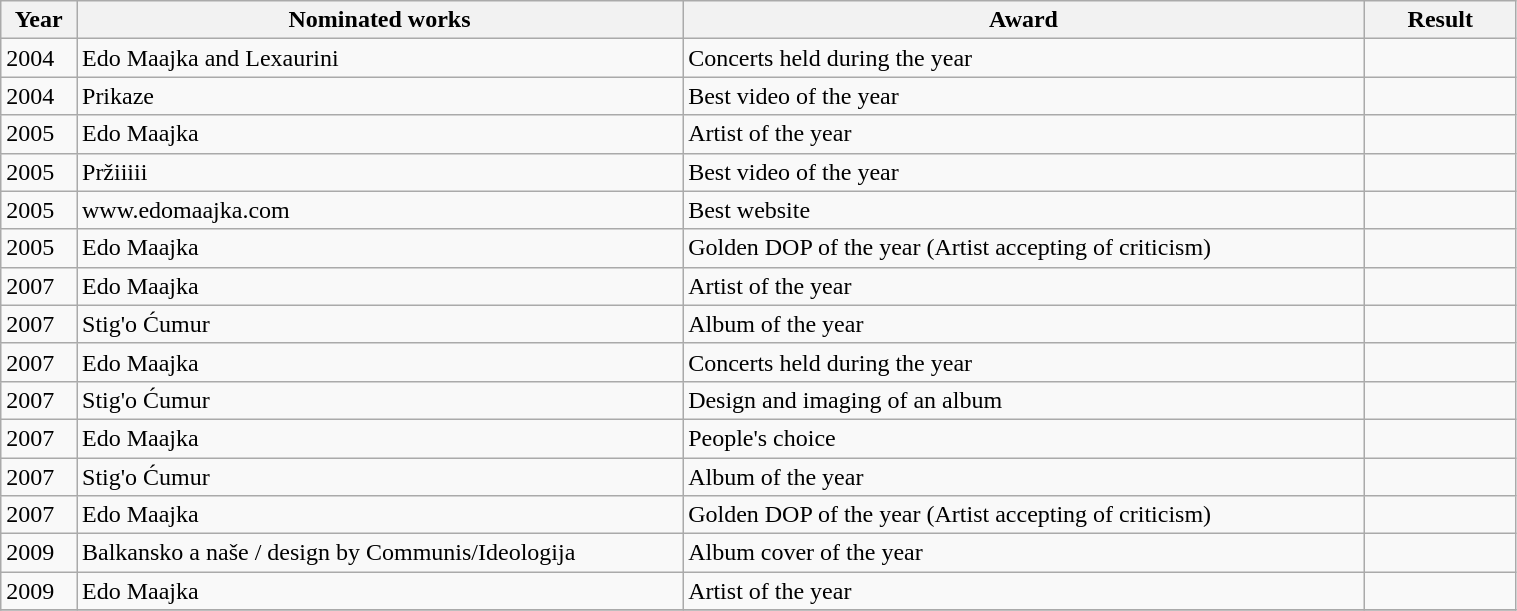<table class="wikitable" width=80%>
<tr>
<th width=5%>Year</th>
<th width=40%>Nominated works</th>
<th width=45%>Award</th>
<th width=10%>Result</th>
</tr>
<tr>
<td>2004</td>
<td>Edo Maajka and Lexaurini</td>
<td>Concerts held during the year</td>
<td></td>
</tr>
<tr>
<td>2004</td>
<td>Prikaze</td>
<td>Best video of the year</td>
<td></td>
</tr>
<tr>
<td>2005</td>
<td>Edo Maajka</td>
<td>Artist of the year</td>
<td></td>
</tr>
<tr>
<td>2005</td>
<td>Pržiiiii</td>
<td>Best video of the year</td>
<td></td>
</tr>
<tr>
<td>2005</td>
<td>www.edomaajka.com</td>
<td>Best website</td>
<td></td>
</tr>
<tr>
<td>2005</td>
<td>Edo Maajka</td>
<td>Golden DOP of the year (Artist accepting of criticism)</td>
<td></td>
</tr>
<tr>
<td>2007</td>
<td>Edo Maajka</td>
<td>Artist of the year</td>
<td></td>
</tr>
<tr>
<td>2007</td>
<td>Stig'o Ćumur</td>
<td>Album of the year</td>
<td></td>
</tr>
<tr>
<td>2007</td>
<td>Edo Maajka</td>
<td>Concerts held during the year</td>
<td></td>
</tr>
<tr>
<td>2007</td>
<td>Stig'o Ćumur</td>
<td>Design and imaging of an album</td>
<td></td>
</tr>
<tr>
<td>2007</td>
<td>Edo Maajka</td>
<td>People's choice</td>
<td></td>
</tr>
<tr>
<td>2007</td>
<td>Stig'o Ćumur</td>
<td>Album of the year</td>
<td></td>
</tr>
<tr>
<td>2007</td>
<td>Edo Maajka</td>
<td>Golden DOP of the year (Artist accepting of criticism)</td>
<td></td>
</tr>
<tr>
<td>2009</td>
<td>Balkansko a naše / design by Communis/Ideologija</td>
<td>Album cover of the year</td>
<td></td>
</tr>
<tr>
<td>2009</td>
<td>Edo Maajka</td>
<td>Artist of the year</td>
<td></td>
</tr>
<tr>
</tr>
</table>
